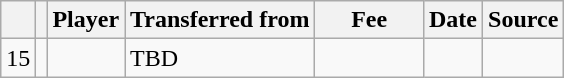<table class="wikitable plainrowheaders sortable">
<tr>
<th></th>
<th></th>
<th scope=col>Player</th>
<th>Transferred from</th>
<th !scope=col; style="width: 65px;">Fee</th>
<th scope=col>Date</th>
<th scope=col>Source</th>
</tr>
<tr>
<td align=center>15</td>
<td align=center></td>
<td></td>
<td>TBD</td>
<td></td>
<td></td>
<td></td>
</tr>
</table>
